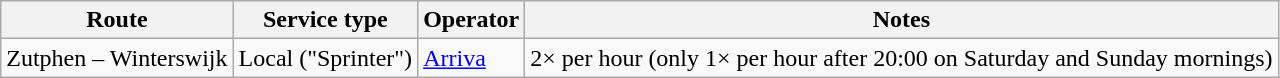<table class="wikitable">
<tr>
<th>Route</th>
<th>Service type</th>
<th>Operator</th>
<th>Notes</th>
</tr>
<tr>
<td>Zutphen – Winterswijk</td>
<td>Local ("Sprinter")</td>
<td><a href='#'>Arriva</a></td>
<td>2× per hour (only 1× per hour after 20:00 on Saturday and Sunday mornings)</td>
</tr>
</table>
